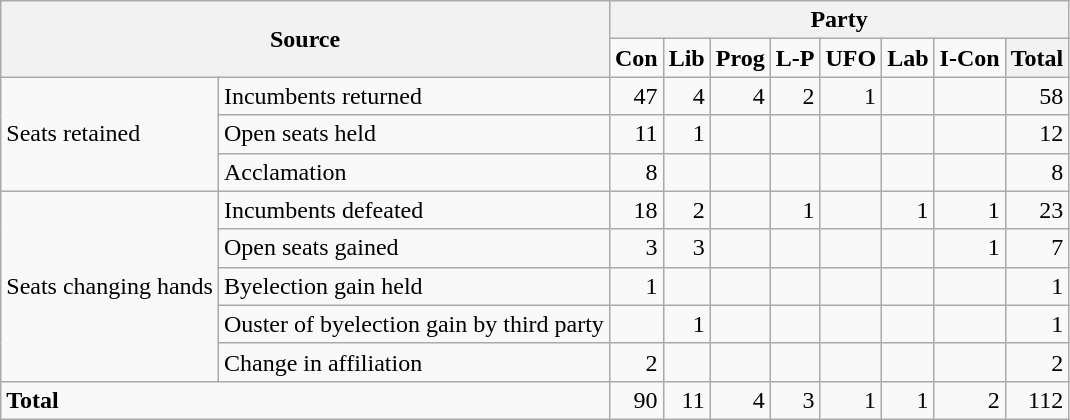<table class="wikitable" style="text-align:right;">
<tr>
<th colspan="2" rowspan="2">Source</th>
<th colspan="9">Party</th>
</tr>
<tr>
<td><strong>Con</strong></td>
<td><strong>Lib</strong></td>
<td><strong>Prog</strong></td>
<td><strong>L-P</strong></td>
<td><strong>UFO</strong></td>
<td><strong>Lab</strong></td>
<td><strong>I-Con</strong></td>
<th>Total</th>
</tr>
<tr>
<td rowspan="3" style="text-align:left;">Seats retained</td>
<td style="text-align:left;">Incumbents returned</td>
<td>47</td>
<td>4</td>
<td>4</td>
<td>2</td>
<td>1</td>
<td></td>
<td></td>
<td>58</td>
</tr>
<tr>
<td style="text-align:left;">Open seats held</td>
<td>11</td>
<td>1</td>
<td></td>
<td></td>
<td></td>
<td></td>
<td></td>
<td>12</td>
</tr>
<tr>
<td style="text-align:left;">Acclamation</td>
<td>8</td>
<td></td>
<td></td>
<td></td>
<td></td>
<td></td>
<td></td>
<td>8</td>
</tr>
<tr>
<td rowspan="5" style="text-align:left;">Seats changing hands</td>
<td style="text-align:left;">Incumbents defeated</td>
<td>18</td>
<td>2</td>
<td></td>
<td>1</td>
<td></td>
<td>1</td>
<td>1</td>
<td>23</td>
</tr>
<tr>
<td style="text-align:left;">Open seats gained</td>
<td>3</td>
<td>3</td>
<td></td>
<td></td>
<td></td>
<td></td>
<td>1</td>
<td>7</td>
</tr>
<tr>
<td style="text-align:left;">Byelection gain held</td>
<td>1</td>
<td></td>
<td></td>
<td></td>
<td></td>
<td></td>
<td></td>
<td>1</td>
</tr>
<tr>
<td style="text-align:left;">Ouster of byelection gain by third party</td>
<td></td>
<td>1</td>
<td></td>
<td></td>
<td></td>
<td></td>
<td></td>
<td>1</td>
</tr>
<tr>
<td style="text-align:left;">Change in affiliation</td>
<td>2</td>
<td></td>
<td></td>
<td></td>
<td></td>
<td></td>
<td></td>
<td>2</td>
</tr>
<tr>
<td colspan="2" style="text-align:left;"><strong>Total</strong></td>
<td>90</td>
<td>11</td>
<td>4</td>
<td>3</td>
<td>1</td>
<td>1</td>
<td>2</td>
<td>112</td>
</tr>
</table>
